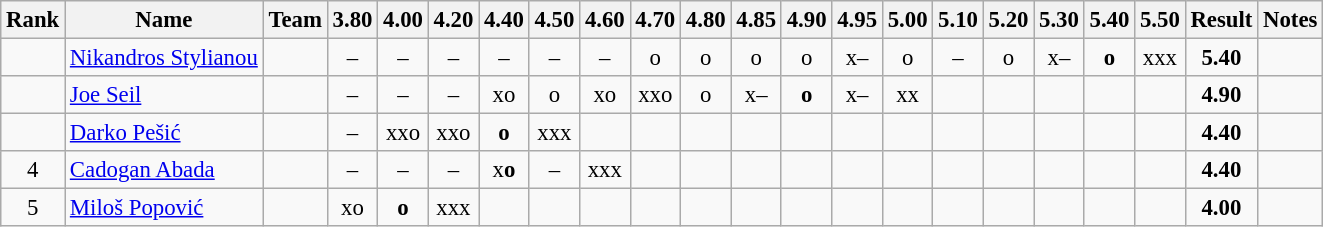<table class="wikitable sortable" style="text-align:center;font-size:95%">
<tr>
<th>Rank</th>
<th>Name</th>
<th>Team</th>
<th>3.80</th>
<th>4.00</th>
<th>4.20</th>
<th>4.40</th>
<th>4.50</th>
<th>4.60</th>
<th>4.70</th>
<th>4.80</th>
<th>4.85</th>
<th>4.90</th>
<th>4.95</th>
<th>5.00</th>
<th>5.10</th>
<th>5.20</th>
<th>5.30</th>
<th>5.40</th>
<th>5.50</th>
<th>Result</th>
<th>Notes</th>
</tr>
<tr>
<td></td>
<td align="left"><a href='#'>Nikandros Stylianou</a></td>
<td align=left></td>
<td>–</td>
<td>–</td>
<td>–</td>
<td>–</td>
<td>–</td>
<td>–</td>
<td>o</td>
<td>o</td>
<td>o</td>
<td>o</td>
<td>x–</td>
<td>o</td>
<td>–</td>
<td>o</td>
<td>x–</td>
<td><strong>o</strong></td>
<td>xxx</td>
<td><strong>5.40</strong></td>
<td></td>
</tr>
<tr>
<td></td>
<td align="left"><a href='#'>Joe Seil</a></td>
<td align=left></td>
<td>–</td>
<td>–</td>
<td>–</td>
<td>xo</td>
<td>o</td>
<td>xo</td>
<td>xxo</td>
<td>o</td>
<td>x–</td>
<td><strong>o</strong></td>
<td>x–</td>
<td>xx</td>
<td></td>
<td></td>
<td></td>
<td></td>
<td></td>
<td><strong>4.90</strong></td>
<td></td>
</tr>
<tr>
<td></td>
<td align="left"><a href='#'>Darko Pešić</a></td>
<td align=left></td>
<td>–</td>
<td>xxo</td>
<td>xxo</td>
<td><strong>o</strong></td>
<td>xxx</td>
<td></td>
<td></td>
<td></td>
<td></td>
<td></td>
<td></td>
<td></td>
<td></td>
<td></td>
<td></td>
<td></td>
<td></td>
<td><strong>4.40</strong></td>
<td></td>
</tr>
<tr>
<td>4</td>
<td align="left"><a href='#'>Cadogan Abada</a></td>
<td align=left></td>
<td>–</td>
<td>–</td>
<td>–</td>
<td>x<strong>o</strong></td>
<td>–</td>
<td>xxx</td>
<td></td>
<td></td>
<td></td>
<td></td>
<td></td>
<td></td>
<td></td>
<td></td>
<td></td>
<td></td>
<td></td>
<td><strong>4.40</strong></td>
<td></td>
</tr>
<tr>
<td>5</td>
<td align="left"><a href='#'>Miloš Popović</a></td>
<td align=left></td>
<td>xo</td>
<td><strong>o</strong></td>
<td>xxx</td>
<td></td>
<td></td>
<td></td>
<td></td>
<td></td>
<td></td>
<td></td>
<td></td>
<td></td>
<td></td>
<td></td>
<td></td>
<td></td>
<td></td>
<td><strong>4.00</strong></td>
<td></td>
</tr>
</table>
